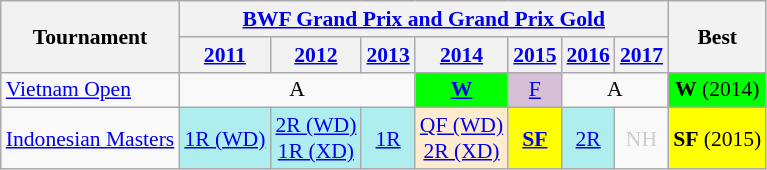<table style='font-size: 90%; text-align:center;' class='wikitable'>
<tr>
<th rowspan="2">Tournament</th>
<th colspan="7"><strong><a href='#'>BWF Grand Prix and Grand Prix Gold</a></strong></th>
<th rowspan="2">Best</th>
</tr>
<tr>
<th><a href='#'>2011</a></th>
<th><a href='#'>2012</a></th>
<th><a href='#'>2013</a></th>
<th><a href='#'>2014</a></th>
<th><a href='#'>2015</a></th>
<th><a href='#'>2016</a></th>
<th><a href='#'>2017</a></th>
</tr>
<tr>
<td align=left><a href='#'>Vietnam Open</a></td>
<td colspan="3">A</td>
<td bgcolor=00FF00><a href='#'><strong>W</strong></a></td>
<td bgcolor=D8BFD8><a href='#'>F</a></td>
<td colspan="2">A</td>
<td bgcolor=00FF00><strong>W</strong> (2014)</td>
</tr>
<tr>
<td align=left><a href='#'>Indonesian Masters</a></td>
<td bgcolor=AFEEEE><a href='#'>1R (WD)</a></td>
<td bgcolor=AFEEEE><a href='#'>2R (WD)</a><br><a href='#'>1R (XD)</a></td>
<td bgcolor=AFEEEE><a href='#'>1R</a></td>
<td bgcolor=FFEBCD><a href='#'>QF (WD)</a><br> <a href='#'>2R (XD)</a></td>
<td bgcolor=FFFF00><a href='#'><strong>SF</strong></a></td>
<td bgcolor=AFEEEE><a href='#'>2R</a></td>
<td style=color:#ccc>NH</td>
<td bgcolor=FFFF00><strong>SF</strong> (2015)</td>
</tr>
</table>
